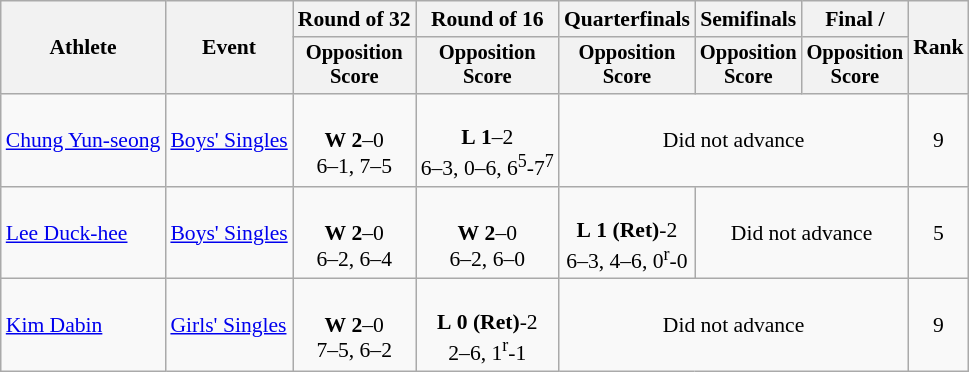<table class=wikitable style="font-size:90%">
<tr>
<th rowspan="2">Athlete</th>
<th rowspan="2">Event</th>
<th>Round of 32</th>
<th>Round of 16</th>
<th>Quarterfinals</th>
<th>Semifinals</th>
<th>Final / </th>
<th rowspan=2>Rank</th>
</tr>
<tr style="font-size:95%">
<th>Opposition<br>Score</th>
<th>Opposition<br>Score</th>
<th>Opposition<br>Score</th>
<th>Opposition<br>Score</th>
<th>Opposition<br>Score</th>
</tr>
<tr align=center>
<td align=left><a href='#'>Chung Yun-seong</a></td>
<td align=left><a href='#'>Boys' Singles</a></td>
<td><br><strong>W</strong> <strong>2</strong>–0 <br> 6–1, 7–5</td>
<td><br><strong>L</strong> <strong>1</strong>–2 <br> 6–3, 0–6, 6<sup>5</sup>-7<sup>7</sup></td>
<td colspan=3>Did not advance</td>
<td>9</td>
</tr>
<tr align=center>
<td align=left><a href='#'>Lee Duck-hee</a></td>
<td align=left><a href='#'>Boys' Singles</a></td>
<td><br><strong>W</strong> <strong>2</strong>–0 <br> 6–2, 6–4</td>
<td><br><strong>W</strong> <strong>2</strong>–0 <br> 6–2, 6–0</td>
<td><br><strong>L</strong> <strong>1 (Ret)</strong>-2 <br> 6–3, 4–6, 0<sup>r</sup>-0</td>
<td colspan=2>Did not advance</td>
<td>5</td>
</tr>
<tr align=center>
<td align=left><a href='#'>Kim Dabin</a></td>
<td align=left><a href='#'>Girls' Singles</a></td>
<td><br><strong>W</strong> <strong>2</strong>–0 <br> 7–5, 6–2</td>
<td><br><strong>L</strong> <strong>0 (Ret)</strong>-2 <br> 2–6, 1<sup>r</sup>-1</td>
<td colspan=3>Did not advance</td>
<td>9</td>
</tr>
</table>
